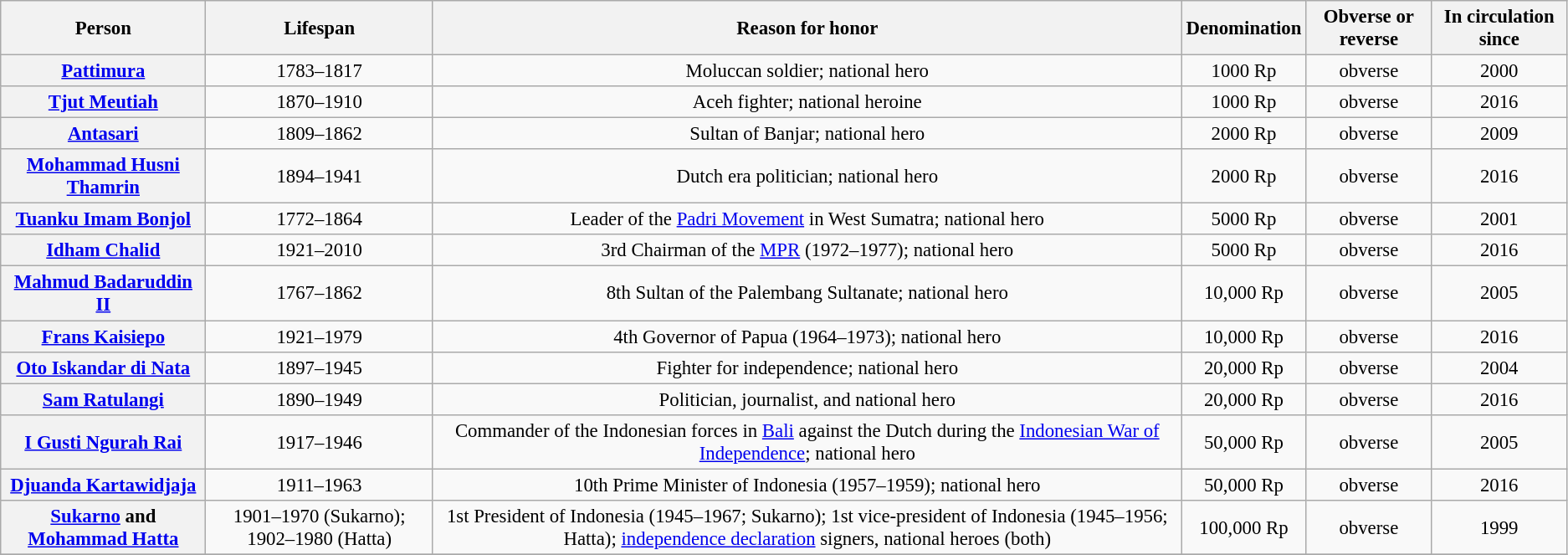<table class="wikitable" style="font-size: 95%; text-align:center;">
<tr>
<th>Person</th>
<th>Lifespan</th>
<th>Reason for honor</th>
<th>Denomination</th>
<th>Obverse or reverse</th>
<th>In circulation since</th>
</tr>
<tr>
<th><a href='#'>Pattimura</a></th>
<td>1783–1817</td>
<td>Moluccan soldier; national hero</td>
<td>1000 Rp</td>
<td>obverse</td>
<td>2000</td>
</tr>
<tr>
<th><a href='#'>Tjut Meutiah</a></th>
<td>1870–1910</td>
<td>Aceh fighter; national heroine</td>
<td>1000 Rp</td>
<td>obverse</td>
<td>2016</td>
</tr>
<tr>
<th><a href='#'>Antasari</a></th>
<td>1809–1862</td>
<td>Sultan of Banjar; national hero</td>
<td>2000 Rp</td>
<td>obverse</td>
<td>2009</td>
</tr>
<tr>
<th><a href='#'>Mohammad Husni Thamrin</a></th>
<td>1894–1941</td>
<td>Dutch era politician; national hero</td>
<td>2000 Rp</td>
<td>obverse</td>
<td>2016</td>
</tr>
<tr>
<th><a href='#'>Tuanku Imam Bonjol</a></th>
<td>1772–1864</td>
<td>Leader of the <a href='#'>Padri Movement</a> in West Sumatra; national hero</td>
<td>5000 Rp</td>
<td>obverse</td>
<td>2001</td>
</tr>
<tr>
<th><a href='#'>Idham Chalid</a></th>
<td>1921–2010</td>
<td>3rd Chairman of the <a href='#'>MPR</a> (1972–1977); national hero</td>
<td>5000 Rp</td>
<td>obverse</td>
<td>2016</td>
</tr>
<tr>
<th><a href='#'>Mahmud Badaruddin II</a></th>
<td>1767–1862</td>
<td>8th Sultan of the Palembang Sultanate; national hero</td>
<td>10,000 Rp</td>
<td>obverse</td>
<td>2005</td>
</tr>
<tr>
<th><a href='#'>Frans Kaisiepo</a></th>
<td>1921–1979</td>
<td>4th Governor of Papua (1964–1973); national hero</td>
<td>10,000 Rp</td>
<td>obverse</td>
<td>2016</td>
</tr>
<tr>
<th><a href='#'>Oto Iskandar di Nata</a></th>
<td>1897–1945</td>
<td>Fighter for independence; national hero</td>
<td>20,000 Rp</td>
<td>obverse</td>
<td>2004</td>
</tr>
<tr>
<th><a href='#'>Sam Ratulangi</a></th>
<td>1890–1949</td>
<td>Politician, journalist, and national hero</td>
<td>20,000 Rp</td>
<td>obverse</td>
<td>2016</td>
</tr>
<tr>
<th><a href='#'>I Gusti Ngurah Rai</a></th>
<td>1917–1946</td>
<td>Commander of the Indonesian forces in <a href='#'>Bali</a> against the Dutch during the <a href='#'>Indonesian War of Independence</a>; national hero</td>
<td>50,000 Rp</td>
<td>obverse</td>
<td>2005</td>
</tr>
<tr>
<th><a href='#'>Djuanda Kartawidjaja</a></th>
<td>1911–1963</td>
<td>10th Prime Minister of Indonesia (1957–1959); national hero</td>
<td>50,000 Rp</td>
<td>obverse</td>
<td>2016</td>
</tr>
<tr>
<th><a href='#'>Sukarno</a> and <a href='#'>Mohammad Hatta</a></th>
<td>1901–1970 (Sukarno); 1902–1980 (Hatta)</td>
<td>1st President of Indonesia (1945–1967; Sukarno); 1st vice-president of Indonesia (1945–1956; Hatta); <a href='#'>independence declaration</a> signers, national heroes (both)</td>
<td>100,000 Rp</td>
<td>obverse</td>
<td>1999</td>
</tr>
<tr>
</tr>
</table>
